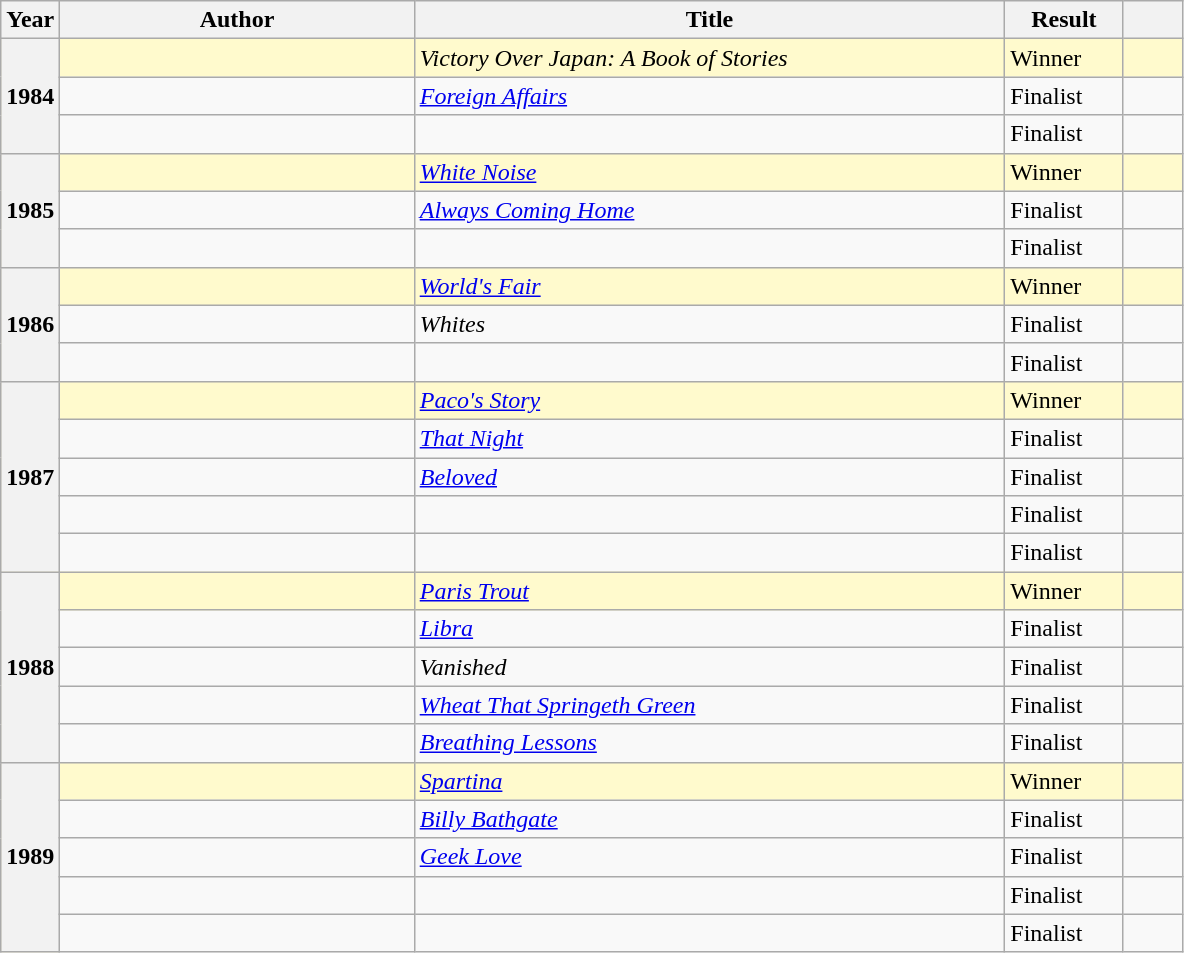<table class="wikitable">
<tr>
<th scope="col" width="5%">Year</th>
<th scope="col" width="30%">Author</th>
<th scope="col" width="50%">Title</th>
<th scope="col" width="10%">Result</th>
<th scope="col" width="5%"></th>
</tr>
<tr style="background:LemonChiffon;" color:black>
<th rowspan="3">1984</th>
<td></td>
<td><em>Victory Over Japan: A Book of Stories</em></td>
<td>Winner</td>
<td></td>
</tr>
<tr>
<td></td>
<td><em><a href='#'>Foreign Affairs</a></em></td>
<td>Finalist</td>
<td></td>
</tr>
<tr>
<td></td>
<td><em></em></td>
<td>Finalist</td>
<td></td>
</tr>
<tr style="background:LemonChiffon;" color:black>
<th rowspan="3">1985</th>
<td></td>
<td><em><a href='#'>White Noise</a></em></td>
<td>Winner</td>
<td></td>
</tr>
<tr>
<td></td>
<td><em><a href='#'>Always Coming Home</a></em></td>
<td>Finalist</td>
<td></td>
</tr>
<tr>
<td></td>
<td><em></em></td>
<td>Finalist</td>
<td></td>
</tr>
<tr style="background:LemonChiffon;" color:black>
<th rowspan="3">1986</th>
<td></td>
<td><em><a href='#'>World's Fair</a></em></td>
<td>Winner</td>
<td></td>
</tr>
<tr>
<td></td>
<td><em>Whites</em></td>
<td>Finalist</td>
<td></td>
</tr>
<tr>
<td></td>
<td><em></em></td>
<td>Finalist</td>
<td></td>
</tr>
<tr style="background:LemonChiffon;" color:black>
<th rowspan="5">1987</th>
<td></td>
<td><em><a href='#'>Paco's Story</a></em></td>
<td>Winner</td>
<td></td>
</tr>
<tr>
<td></td>
<td><em><a href='#'>That Night</a></em></td>
<td>Finalist</td>
<td></td>
</tr>
<tr>
<td></td>
<td><em><a href='#'>Beloved</a></em></td>
<td>Finalist</td>
<td></td>
</tr>
<tr>
<td></td>
<td><em></em></td>
<td>Finalist</td>
<td></td>
</tr>
<tr>
<td></td>
<td><em></em></td>
<td>Finalist</td>
<td></td>
</tr>
<tr style="background:LemonChiffon;" color:black>
<th rowspan="5">1988</th>
<td></td>
<td><em><a href='#'>Paris Trout</a></em></td>
<td>Winner</td>
<td></td>
</tr>
<tr>
<td></td>
<td><em><a href='#'>Libra</a></em></td>
<td>Finalist</td>
<td></td>
</tr>
<tr>
<td></td>
<td><em>Vanished</em></td>
<td>Finalist</td>
<td></td>
</tr>
<tr>
<td></td>
<td><em><a href='#'>Wheat That Springeth Green</a></em></td>
<td>Finalist</td>
<td></td>
</tr>
<tr>
<td></td>
<td><em><a href='#'>Breathing Lessons</a></em></td>
<td>Finalist</td>
<td></td>
</tr>
<tr style="background:LemonChiffon;" color:black>
<th rowspan="5">1989</th>
<td></td>
<td><em><a href='#'>Spartina</a></em></td>
<td>Winner</td>
<td></td>
</tr>
<tr>
<td></td>
<td><em><a href='#'>Billy Bathgate</a></em></td>
<td>Finalist</td>
</tr>
<tr>
<td></td>
<td><em><a href='#'>Geek Love</a></em></td>
<td>Finalist</td>
<td></td>
</tr>
<tr>
<td></td>
<td><em></em></td>
<td>Finalist</td>
</tr>
<tr>
<td></td>
<td><em></em></td>
<td>Finalist</td>
<td></td>
</tr>
</table>
